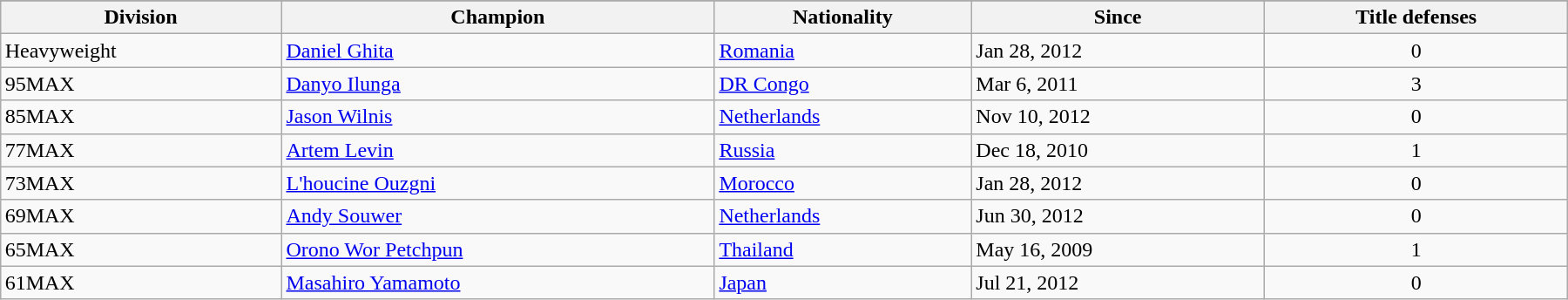<table class="wikitable" width=95% style="clear:both; margin:1.5em auto; text-align:center;">
<tr>
</tr>
<tr align="center"  bgcolor="#dddddd">
<th>Division</th>
<th>Champion</th>
<th>Nationality</th>
<th>Since</th>
<th>Title defenses</th>
</tr>
<tr align="left"  bgcolor=>
<td>Heavyweight</td>
<td><a href='#'>Daniel Ghita</a></td>
<td> <a href='#'>Romania</a></td>
<td>Jan 28, 2012</td>
<td style="text-align:center;">0</td>
</tr>
<tr align="left"  bgcolor=>
<td>95MAX</td>
<td><a href='#'>Danyo Ilunga</a></td>
<td> <a href='#'>DR Congo</a></td>
<td>Mar 6, 2011</td>
<td style="text-align:center;">3</td>
</tr>
<tr align="left"  bgcolor=>
<td>85MAX</td>
<td><a href='#'>Jason Wilnis</a></td>
<td> <a href='#'>Netherlands</a></td>
<td>Nov 10, 2012</td>
<td style="text-align:center;">0</td>
</tr>
<tr align="left"  bgcolor=>
<td>77MAX</td>
<td><a href='#'>Artem Levin</a></td>
<td> <a href='#'>Russia</a></td>
<td>Dec 18, 2010</td>
<td style="text-align:center;">1</td>
</tr>
<tr align="left"  bgcolor=>
<td>73MAX</td>
<td><a href='#'>L'houcine Ouzgni</a></td>
<td> <a href='#'>Morocco</a></td>
<td>Jan 28, 2012</td>
<td style="text-align:center;">0</td>
</tr>
<tr align="left"  bgcolor=>
<td>69MAX</td>
<td><a href='#'>Andy Souwer</a></td>
<td> <a href='#'>Netherlands</a></td>
<td>Jun 30, 2012</td>
<td style="text-align:center;">0</td>
</tr>
<tr align="left"  bgcolor=>
<td>65MAX</td>
<td><a href='#'>Orono Wor Petchpun</a></td>
<td> <a href='#'>Thailand</a></td>
<td>May 16, 2009</td>
<td style="text-align:center;">1</td>
</tr>
<tr align="left"  bgcolor=>
<td>61MAX</td>
<td><a href='#'>Masahiro Yamamoto</a></td>
<td> <a href='#'>Japan</a></td>
<td>Jul 21, 2012</td>
<td style="text-align:center;">0</td>
</tr>
</table>
